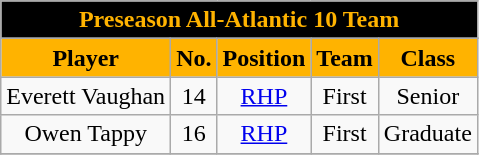<table class="wikitable" style="text-align:center">
<tr>
<td colspan="5" style= "background: #000000; color:#FFB300"><strong>Preseason All-Atlantic 10 Team</strong></td>
</tr>
<tr>
</tr>
<tr>
<th style="background:#FFB300; color:#000000">Player</th>
<th style="background:#FFB300; color:#000000">No.</th>
<th style="background:#FFB300; color:#000000">Position</th>
<th style="background:#FFB300; color:#000000">Team</th>
<th style="background:#FFB300; color:#000000">Class</th>
</tr>
<tr>
<td>Everett Vaughan</td>
<td>14</td>
<td><a href='#'>RHP</a></td>
<td>First</td>
<td>Senior</td>
</tr>
<tr>
<td>Owen Tappy</td>
<td>16</td>
<td><a href='#'>RHP</a></td>
<td>First</td>
<td>Graduate</td>
</tr>
<tr>
</tr>
</table>
